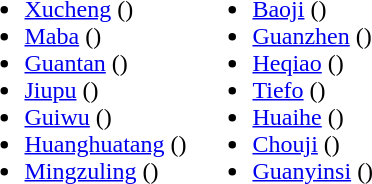<table>
<tr>
<td valign="top"><br><ul><li><a href='#'>Xucheng</a> ()</li><li><a href='#'>Maba</a> ()</li><li><a href='#'>Guantan</a> ()</li><li><a href='#'>Jiupu</a> ()</li><li><a href='#'>Guiwu</a> ()</li><li><a href='#'>Huanghuatang</a> ()</li><li><a href='#'>Mingzuling</a> ()</li></ul></td>
<td valign="top"><br><ul><li><a href='#'>Baoji</a> ()</li><li><a href='#'>Guanzhen</a> ()</li><li><a href='#'>Heqiao</a> ()</li><li><a href='#'>Tiefo</a> ()</li><li><a href='#'>Huaihe</a> ()</li><li><a href='#'>Chouji</a> ()</li><li><a href='#'>Guanyinsi</a> ()</li></ul></td>
</tr>
</table>
